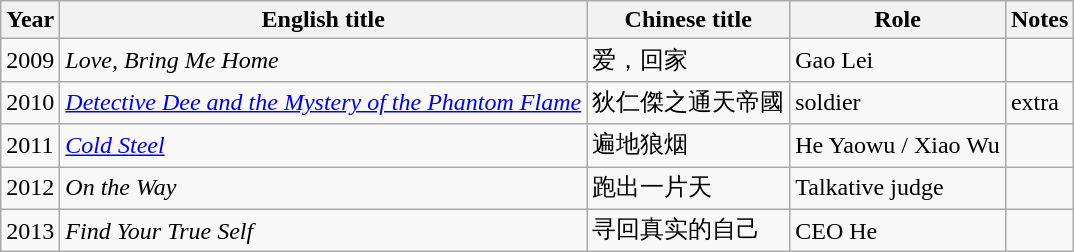<table class="wikitable">
<tr>
<th>Year</th>
<th>English title</th>
<th>Chinese title</th>
<th>Role</th>
<th class="unsortable">Notes</th>
</tr>
<tr>
<td>2009</td>
<td><em>Love, Bring Me Home</em></td>
<td>爱，回家</td>
<td>Gao Lei</td>
<td></td>
</tr>
<tr>
<td>2010</td>
<td><em><a href='#'>Detective Dee and the Mystery of the Phantom Flame</a></em></td>
<td>狄仁傑之通天帝國</td>
<td>soldier</td>
<td>extra</td>
</tr>
<tr>
<td>2011</td>
<td><em><a href='#'>Cold Steel</a></em></td>
<td>遍地狼烟</td>
<td>He Yaowu / Xiao Wu</td>
<td></td>
</tr>
<tr>
<td>2012</td>
<td><em>On the Way</em></td>
<td>跑出一片天</td>
<td>Talkative judge</td>
<td></td>
</tr>
<tr>
<td>2013</td>
<td><em>Find Your True Self</em></td>
<td>寻回真实的自己</td>
<td>CEO He</td>
<td></td>
</tr>
</table>
